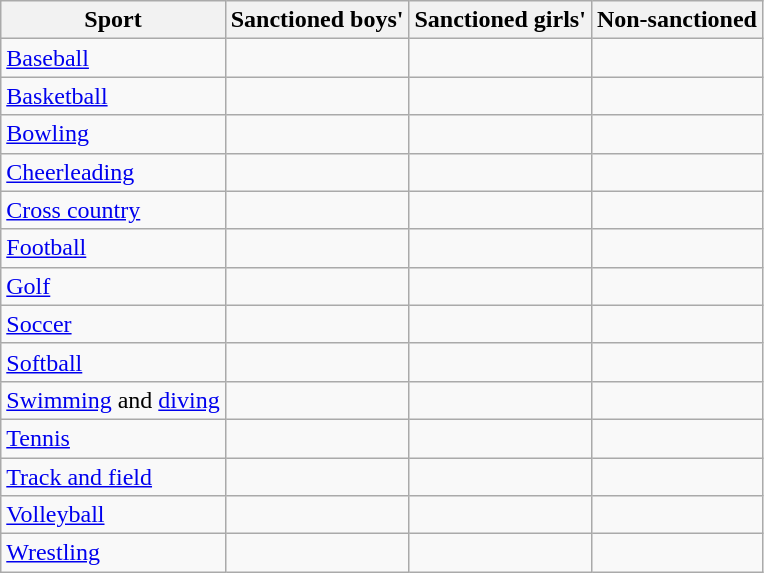<table class="wikitable" style=>
<tr>
<th>Sport</th>
<th>Sanctioned boys'</th>
<th>Sanctioned girls'</th>
<th>Non-sanctioned</th>
</tr>
<tr>
<td><a href='#'>Baseball</a></td>
<td></td>
<td></td>
<td></td>
</tr>
<tr>
<td><a href='#'>Basketball</a></td>
<td></td>
<td></td>
<td></td>
</tr>
<tr>
<td><a href='#'>Bowling</a></td>
<td></td>
<td></td>
<td></td>
</tr>
<tr>
<td><a href='#'>Cheerleading</a></td>
<td></td>
<td></td>
<td></td>
</tr>
<tr>
<td><a href='#'>Cross country</a></td>
<td></td>
<td></td>
<td></td>
</tr>
<tr>
<td><a href='#'>Football</a></td>
<td></td>
<td></td>
<td></td>
</tr>
<tr>
<td><a href='#'>Golf</a></td>
<td></td>
<td></td>
<td></td>
</tr>
<tr>
<td><a href='#'>Soccer</a></td>
<td></td>
<td></td>
<td></td>
</tr>
<tr>
<td><a href='#'>Softball</a></td>
<td></td>
<td></td>
<td></td>
</tr>
<tr>
<td><a href='#'>Swimming</a> and <a href='#'>diving</a></td>
<td></td>
<td></td>
<td></td>
</tr>
<tr>
<td><a href='#'>Tennis</a></td>
<td></td>
<td></td>
<td></td>
</tr>
<tr>
<td><a href='#'>Track and field</a></td>
<td></td>
<td></td>
<td></td>
</tr>
<tr>
<td><a href='#'>Volleyball</a></td>
<td></td>
<td></td>
<td></td>
</tr>
<tr>
<td><a href='#'>Wrestling</a></td>
<td></td>
<td></td>
<td></td>
</tr>
</table>
